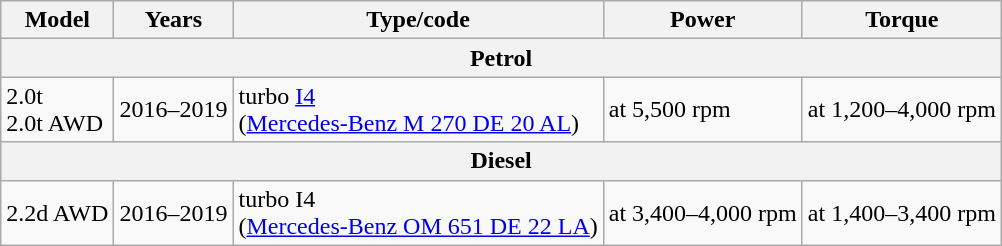<table class="wikitable sortable collapsible">
<tr>
<th>Model</th>
<th>Years</th>
<th>Type/code</th>
<th>Power</th>
<th>Torque</th>
</tr>
<tr>
<th colspan=5>Petrol</th>
</tr>
<tr>
<td>2.0t<br>2.0t AWD</td>
<td>2016–2019</td>
<td> turbo <a href='#'>I4</a><br>(<a href='#'>Mercedes-Benz M 270 DE 20 AL</a>)</td>
<td> at 5,500 rpm</td>
<td> at 1,200–4,000 rpm</td>
</tr>
<tr>
<th colspan=5>Diesel</th>
</tr>
<tr>
<td>2.2d AWD</td>
<td>2016–2019</td>
<td> turbo I4<br>(<a href='#'>Mercedes-Benz OM 651 DE 22 LA</a>)</td>
<td> at 3,400–4,000 rpm</td>
<td> at 1,400–3,400 rpm</td>
</tr>
</table>
